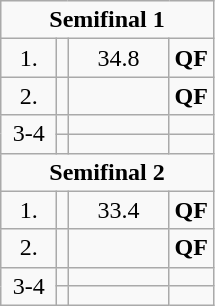<table class=wikitable style="text-align:center">
<tr>
<td colspan=4><strong>Semifinal 1</strong></td>
</tr>
<tr>
<td width=30>1.</td>
<td align=left></td>
<td width=60>34.8</td>
<td><strong>QF</strong></td>
</tr>
<tr>
<td>2.</td>
<td align=left></td>
<td></td>
<td><strong>QF</strong></td>
</tr>
<tr>
<td rowspan=2>3-4</td>
<td align=left></td>
<td></td>
<td></td>
</tr>
<tr>
<td align=left></td>
<td></td>
<td></td>
</tr>
<tr>
<td colspan=4><strong>Semifinal 2</strong></td>
</tr>
<tr>
<td>1.</td>
<td align=left></td>
<td>33.4</td>
<td><strong>QF</strong></td>
</tr>
<tr>
<td>2.</td>
<td align=left></td>
<td></td>
<td><strong>QF</strong></td>
</tr>
<tr>
<td rowspan=2>3-4</td>
<td align=left></td>
<td></td>
<td></td>
</tr>
<tr>
<td align=left></td>
<td></td>
<td></td>
</tr>
</table>
